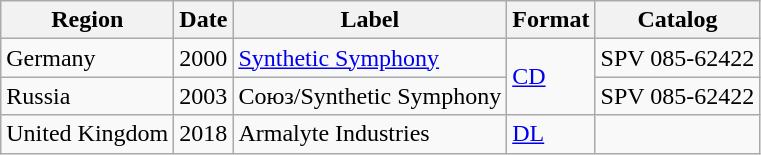<table class="wikitable">
<tr>
<th>Region</th>
<th>Date</th>
<th>Label</th>
<th>Format</th>
<th>Catalog</th>
</tr>
<tr>
<td>Germany</td>
<td>2000</td>
<td><a href='#'>Synthetic Symphony</a></td>
<td rowspan="2"><a href='#'>CD</a></td>
<td>SPV 085-62422</td>
</tr>
<tr>
<td>Russia</td>
<td>2003</td>
<td>Союз/Synthetic Symphony</td>
<td>SPV 085-62422</td>
</tr>
<tr>
<td>United Kingdom</td>
<td>2018</td>
<td>Armalyte Industries</td>
<td><a href='#'>DL</a></td>
<td></td>
</tr>
</table>
